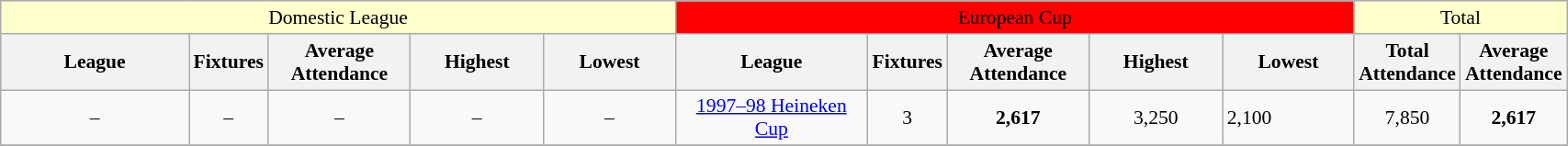<table class="wikitable sortable" style="font-size:90%; width:90%;">
<tr>
<td colspan="5" class="wikitable sortable" style="width:45%; background:#ffffcc; text-align:center;"><span>Domestic League</span></td>
<td colspan="5" class="wikitable sortable" style="width:45%; background:#f00; text-align:center;"><span>European Cup</span></td>
<td colspan="2" class="wikitable sortable" style="width:45%; background:#ffffcc; text-align:center;"><span>Total</span></td>
</tr>
<tr>
<th style="width:15%;">League</th>
<th style="width:5%;">Fixtures</th>
<th style="width:10%;">Average Attendance</th>
<th style="width:10%;">Highest</th>
<th style="width:10%;">Lowest</th>
<th style="width:15%;">League</th>
<th style="width:5%;">Fixtures</th>
<th style="width:10%;">Average Attendance</th>
<th style="width:10%;">Highest</th>
<th style="width:10%;">Lowest</th>
<th style="width:10%;">Total Attendance</th>
<th style="width:10%;">Average Attendance</th>
</tr>
<tr>
<td align=center>–</td>
<td align=center>–</td>
<td align=center>–</td>
<td align=center>–</td>
<td align=center>–</td>
<td align=center><a href='#'>1997–98 Heineken Cup</a></td>
<td align=center>3</td>
<td align=center><strong>2,617</strong></td>
<td align=center>3,250</td>
<td style=align=center>2,100</td>
<td align=center>7,850</td>
<td align=center><strong>2,617</strong></td>
</tr>
<tr>
</tr>
</table>
